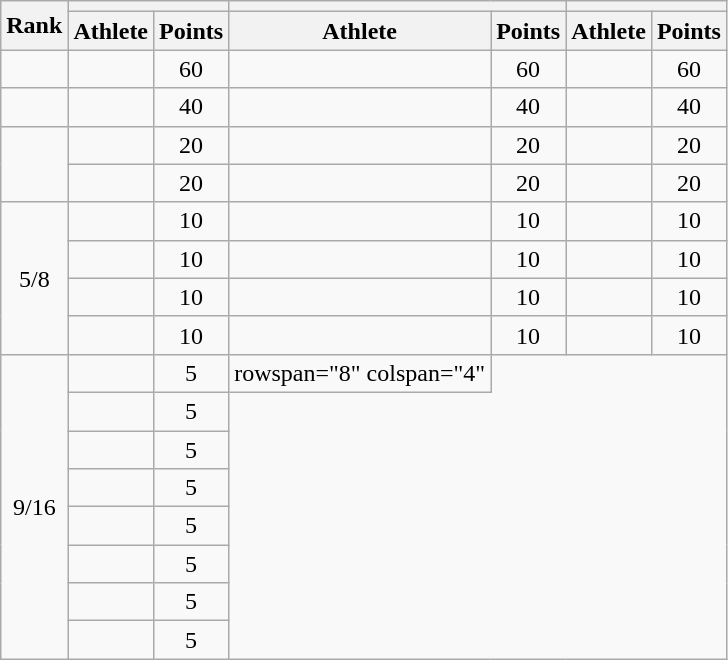<table class="wikitable" style="text-align:center;">
<tr>
<th rowspan="2">Rank</th>
<th colspan="2"></th>
<th colspan="2"></th>
<th colspan="2"></th>
</tr>
<tr>
<th>Athlete</th>
<th>Points</th>
<th>Athlete</th>
<th>Points</th>
<th>Athlete</th>
<th>Points</th>
</tr>
<tr>
<td></td>
<td align="left"></td>
<td>60</td>
<td align="left"><br></td>
<td>60</td>
<td align="left"><br></td>
<td>60</td>
</tr>
<tr>
<td></td>
<td align="left"></td>
<td>40</td>
<td align="left"><br></td>
<td>40</td>
<td align="left"><br></td>
<td>40</td>
</tr>
<tr>
<td rowspan="2"></td>
<td align="left"></td>
<td>20</td>
<td align="left"><br></td>
<td>20</td>
<td align="left"><br></td>
<td>20</td>
</tr>
<tr>
<td align="left"></td>
<td>20</td>
<td align="left"><br></td>
<td>20</td>
<td align="left"><br></td>
<td>20</td>
</tr>
<tr>
<td rowspan="4">5/8</td>
<td align="left"></td>
<td>10</td>
<td align="left"><br></td>
<td>10</td>
<td align="left"><br></td>
<td>10</td>
</tr>
<tr>
<td align="left"></td>
<td>10</td>
<td align="left"><br></td>
<td>10</td>
<td align="left"><br></td>
<td>10</td>
</tr>
<tr>
<td align="left"></td>
<td>10</td>
<td align="left"><br></td>
<td>10</td>
<td align="left"><br></td>
<td>10</td>
</tr>
<tr>
<td align="left"></td>
<td>10</td>
<td align="left"><br></td>
<td>10</td>
<td align="left"><br></td>
<td>10</td>
</tr>
<tr>
<td rowspan="8">9/16</td>
<td align="left"></td>
<td>5</td>
<td>rowspan="8" colspan="4" </td>
</tr>
<tr>
<td align="left"></td>
<td>5</td>
</tr>
<tr>
<td align="left"></td>
<td>5</td>
</tr>
<tr>
<td align="left"></td>
<td>5</td>
</tr>
<tr>
<td align="left"></td>
<td>5</td>
</tr>
<tr>
<td align="left"></td>
<td>5</td>
</tr>
<tr>
<td align="left"></td>
<td>5</td>
</tr>
<tr>
<td align="left"></td>
<td>5</td>
</tr>
</table>
